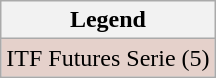<table class="wikitable">
<tr>
<th>Legend</th>
</tr>
<tr bgcolor="#e5d1cb">
<td>ITF Futures Serie (5)</td>
</tr>
</table>
